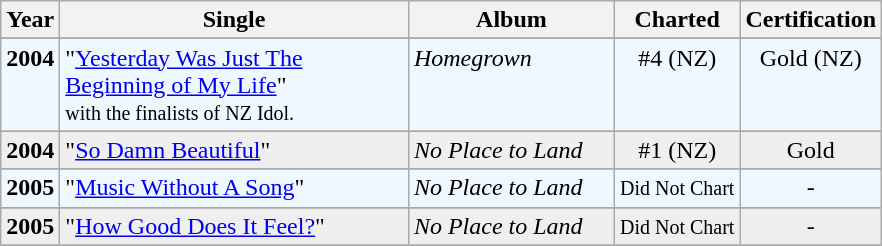<table class="wikitable"|width=100%>
<tr>
<th>Year</th>
<th width="225">Single</th>
<th width="130">Album</th>
<th>Charted</th>
<th width="50">Certification</th>
</tr>
<tr>
</tr>
<tr bgcolor="#F0F8FF">
<td align="left" valign="top"><strong>2004</strong></td>
<td align="left" valign="top">"<a href='#'>Yesterday Was Just The Beginning of My Life</a>"<br><small>with the finalists of NZ Idol.</small></td>
<td align="left" valign="top"><em>Homegrown</em></td>
<td align="center" valign="top">#4 (NZ)</td>
<td align="center" valign="top">Gold (NZ)</td>
</tr>
<tr>
</tr>
<tr bgcolor="#efefef">
<td align="left" valign="top"><strong>2004</strong></td>
<td align="left" valign="top">"<a href='#'>So Damn Beautiful</a>"</td>
<td align="left" valign="top"><em>No Place to Land</em></td>
<td align="center" valign="top">#1 (NZ)</td>
<td align="center" valign="top">Gold</td>
</tr>
<tr>
</tr>
<tr bgcolor="#F0F8FF">
<td align="left" valign="top"><strong>2005</strong></td>
<td align="left" valign="top">"<a href='#'>Music Without A Song</a>"</td>
<td align="left" valign="top"><em>No Place to Land</em></td>
<td align="center" valign="top"><small>Did Not Chart</small></td>
<td align="center" valign="top">-</td>
</tr>
<tr>
</tr>
<tr bgcolor="#efefef">
<td align="left" valign="top"><strong>2005</strong></td>
<td align="left" valign="top">"<a href='#'>How Good Does It Feel?</a>"</td>
<td align="left" valign="top"><em>No Place to Land</em></td>
<td align="center" valign="top"><small>Did Not Chart</small></td>
<td align="center" valign="top">-</td>
</tr>
<tr>
</tr>
</table>
